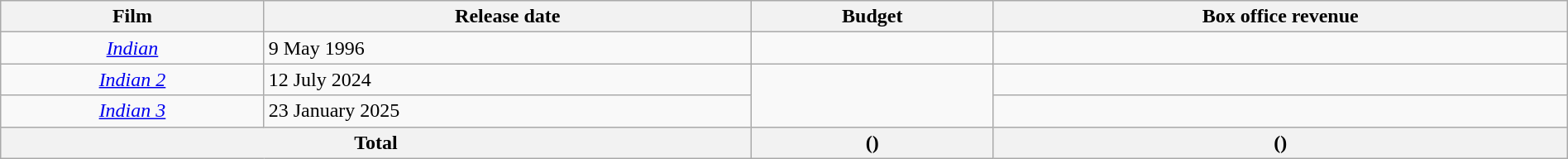<table class="wikitable" style="width:100%;">
<tr>
<th style="text-align:centr;">Film</th>
<th style="text-align:centr;">Release date</th>
<th style="text-align:centr;">Budget</th>
<th style="text-align:centr;">Box office revenue</th>
</tr>
<tr>
<td style="text-align:center;"><em><a href='#'>Indian</a></em></td>
<td>9 May 1996</td>
<td></td>
<td></td>
</tr>
<tr>
<td style="text-align:center;"><em><a href='#'>Indian 2</a></em></td>
<td>12 July 2024</td>
<td rowspan="2"></td>
<td></td>
</tr>
<tr>
<td style="text-align:center;"><em><a href='#'>Indian 3</a></em></td>
<td>23 January 2025</td>
</tr>
<tr>
<th colspan="2" style="text-align:centr;">Total</th>
<th style="text-align:centr;"> () <br></th>
<th colspan="2" style="text-align:centr;"> () <br></th>
</tr>
</table>
